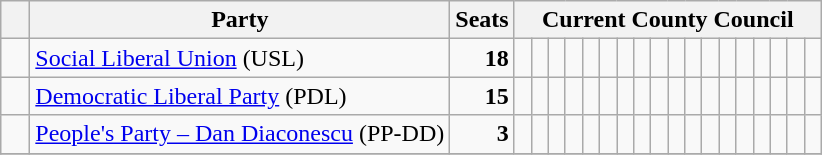<table class="wikitable">
<tr>
<th>   </th>
<th>Party</th>
<th>Seats</th>
<th colspan="18">Current County Council</th>
</tr>
<tr>
<td>  </td>
<td><a href='#'>Social Liberal Union</a> (USL)</td>
<td style="text-align: right"><strong>18</strong></td>
<td>  </td>
<td>  </td>
<td>  </td>
<td>  </td>
<td>  </td>
<td>  </td>
<td>  </td>
<td>  </td>
<td>  </td>
<td>  </td>
<td>  </td>
<td>  </td>
<td>  </td>
<td>  </td>
<td>  </td>
<td>  </td>
<td>  </td>
<td>  </td>
</tr>
<tr>
<td>  </td>
<td><a href='#'>Democratic Liberal Party</a> (PDL)</td>
<td style="text-align: right"><strong>15</strong></td>
<td>  </td>
<td>  </td>
<td>  </td>
<td>  </td>
<td>  </td>
<td>  </td>
<td>  </td>
<td>  </td>
<td>  </td>
<td>  </td>
<td>  </td>
<td>  </td>
<td>  </td>
<td>  </td>
<td>  </td>
<td> </td>
<td> </td>
<td> </td>
</tr>
<tr>
<td>  </td>
<td><a href='#'>People's Party – Dan Diaconescu</a> (PP-DD)</td>
<td style="text-align: right"><strong>3</strong></td>
<td>  </td>
<td>  </td>
<td>  </td>
<td> </td>
<td> </td>
<td> </td>
<td> </td>
<td> </td>
<td> </td>
<td> </td>
<td> </td>
<td> </td>
<td> </td>
<td> </td>
<td> </td>
<td> </td>
<td> </td>
<td> </td>
</tr>
<tr>
</tr>
</table>
